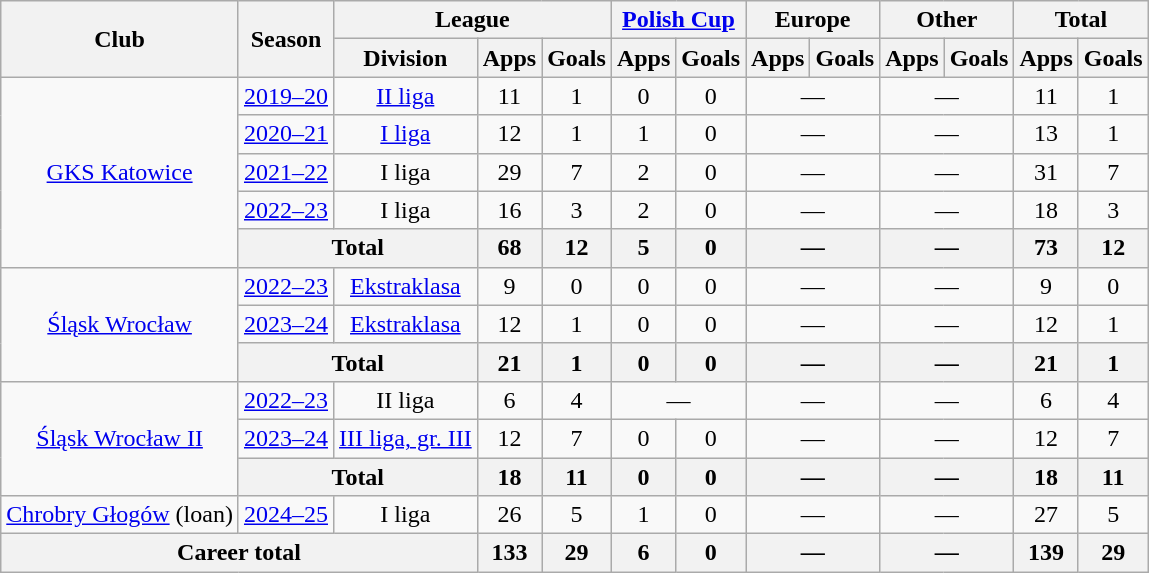<table class="wikitable" style="text-align: center;">
<tr>
<th rowspan="2">Club</th>
<th rowspan="2">Season</th>
<th colspan="3">League</th>
<th colspan="2"><a href='#'>Polish Cup</a></th>
<th colspan="2">Europe</th>
<th colspan="2">Other</th>
<th colspan="2">Total</th>
</tr>
<tr>
<th>Division</th>
<th>Apps</th>
<th>Goals</th>
<th>Apps</th>
<th>Goals</th>
<th>Apps</th>
<th>Goals</th>
<th>Apps</th>
<th>Goals</th>
<th>Apps</th>
<th>Goals</th>
</tr>
<tr>
<td rowspan="5"><a href='#'>GKS Katowice</a></td>
<td><a href='#'>2019–20</a></td>
<td><a href='#'>II liga</a></td>
<td>11</td>
<td>1</td>
<td>0</td>
<td>0</td>
<td colspan="2">—</td>
<td colspan="2">—</td>
<td>11</td>
<td>1</td>
</tr>
<tr>
<td><a href='#'>2020–21</a></td>
<td><a href='#'>I liga</a></td>
<td>12</td>
<td>1</td>
<td>1</td>
<td>0</td>
<td colspan="2">—</td>
<td colspan="2">—</td>
<td>13</td>
<td>1</td>
</tr>
<tr>
<td><a href='#'>2021–22</a></td>
<td>I liga</td>
<td>29</td>
<td>7</td>
<td>2</td>
<td>0</td>
<td colspan="2">—</td>
<td colspan="2">—</td>
<td>31</td>
<td>7</td>
</tr>
<tr>
<td><a href='#'>2022–23</a></td>
<td>I liga</td>
<td>16</td>
<td>3</td>
<td>2</td>
<td>0</td>
<td colspan="2">—</td>
<td colspan="2">—</td>
<td>18</td>
<td>3</td>
</tr>
<tr>
<th colspan="2">Total</th>
<th>68</th>
<th>12</th>
<th>5</th>
<th>0</th>
<th colspan="2">—</th>
<th colspan="2">—</th>
<th>73</th>
<th>12</th>
</tr>
<tr>
<td rowspan="3"><a href='#'>Śląsk Wrocław</a></td>
<td><a href='#'>2022–23</a></td>
<td><a href='#'>Ekstraklasa</a></td>
<td>9</td>
<td>0</td>
<td>0</td>
<td>0</td>
<td colspan="2">—</td>
<td colspan="2">—</td>
<td>9</td>
<td>0</td>
</tr>
<tr>
<td><a href='#'>2023–24</a></td>
<td><a href='#'>Ekstraklasa</a></td>
<td>12</td>
<td>1</td>
<td>0</td>
<td>0</td>
<td colspan="2">—</td>
<td colspan="2">—</td>
<td>12</td>
<td>1</td>
</tr>
<tr>
<th colspan="2">Total</th>
<th>21</th>
<th>1</th>
<th>0</th>
<th>0</th>
<th colspan="2">—</th>
<th colspan="2">—</th>
<th>21</th>
<th>1</th>
</tr>
<tr>
<td rowspan="3"><a href='#'>Śląsk Wrocław II</a></td>
<td><a href='#'>2022–23</a></td>
<td>II liga</td>
<td>6</td>
<td>4</td>
<td colspan="2">—</td>
<td colspan="2">—</td>
<td colspan="2">—</td>
<td>6</td>
<td>4</td>
</tr>
<tr>
<td><a href='#'>2023–24</a></td>
<td><a href='#'>III liga, gr. III</a></td>
<td>12</td>
<td>7</td>
<td>0</td>
<td>0</td>
<td colspan="2">—</td>
<td colspan="2">—</td>
<td>12</td>
<td>7</td>
</tr>
<tr>
<th colspan="2">Total</th>
<th>18</th>
<th>11</th>
<th>0</th>
<th>0</th>
<th colspan="2">—</th>
<th colspan="2">—</th>
<th>18</th>
<th>11</th>
</tr>
<tr>
<td rowspan="1"><a href='#'>Chrobry Głogów</a> (loan)</td>
<td><a href='#'>2024–25</a></td>
<td>I liga</td>
<td>26</td>
<td>5</td>
<td>1</td>
<td>0</td>
<td colspan="2">—</td>
<td colspan="2">—</td>
<td>27</td>
<td>5</td>
</tr>
<tr>
<th colspan="3">Career total</th>
<th>133</th>
<th>29</th>
<th>6</th>
<th>0</th>
<th colspan="2">—</th>
<th colspan="2">—</th>
<th>139</th>
<th>29</th>
</tr>
</table>
